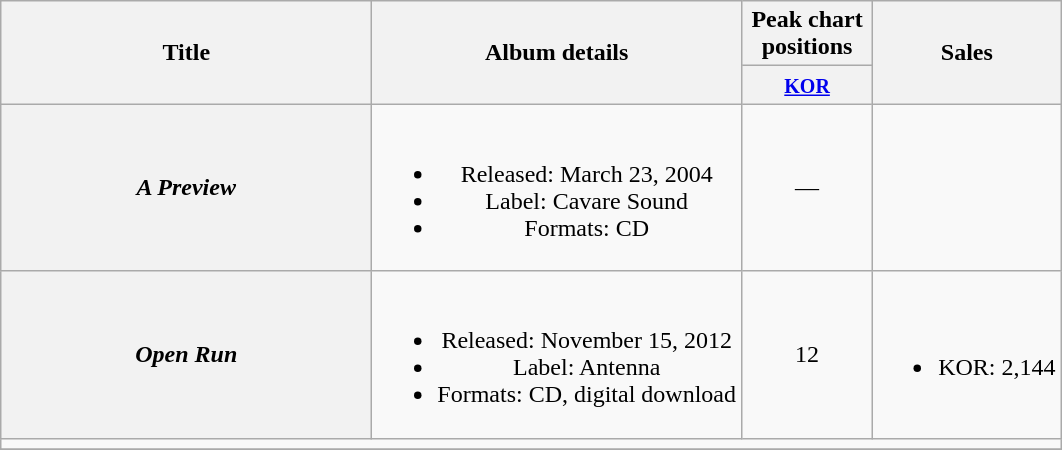<table class="wikitable plainrowheaders" style="text-align:center;">
<tr>
<th scope="col" rowspan="2" style="width:15em;">Title</th>
<th scope="col" rowspan="2">Album details</th>
<th scope="col" colspan="1" style="width:5em;">Peak chart positions</th>
<th scope="col" rowspan="2">Sales</th>
</tr>
<tr>
<th><small><a href='#'>KOR</a></small><br></th>
</tr>
<tr>
<th scope="row"><em>A Preview</em></th>
<td><br><ul><li>Released: March 23, 2004</li><li>Label: Cavare Sound</li><li>Formats: CD</li></ul></td>
<td>—</td>
<td></td>
</tr>
<tr>
<th scope="row"><em>Open Run</em></th>
<td><br><ul><li>Released: November 15, 2012</li><li>Label: Antenna</li><li>Formats: CD, digital download</li></ul></td>
<td>12</td>
<td><br><ul><li>KOR: 2,144</li></ul></td>
</tr>
<tr>
<td colspan="4"></td>
</tr>
<tr>
</tr>
</table>
